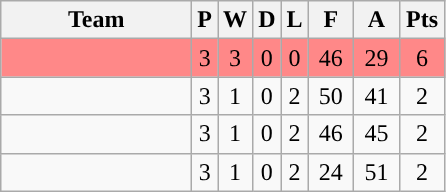<table class="wikitable" style="text-align:center;">
<tr>
<th width="120px">Team</th>
<th>P</th>
<th>W</th>
<th>D</th>
<th>L</th>
<th width="23px">F</th>
<th width="23px">A</th>
<th width="23px">Pts</th>
</tr>
<tr bgcolor="#FF8888">
<td></td>
<td>3</td>
<td>3</td>
<td>0</td>
<td>0</td>
<td>46</td>
<td>29</td>
<td>6</td>
</tr>
<tr>
<td></td>
<td>3</td>
<td>1</td>
<td>0</td>
<td>2</td>
<td>50</td>
<td>41</td>
<td>2</td>
</tr>
<tr>
<td></td>
<td>3</td>
<td>1</td>
<td>0</td>
<td>2</td>
<td>46</td>
<td>45</td>
<td>2</td>
</tr>
<tr>
<td></td>
<td>3</td>
<td>1</td>
<td>0</td>
<td>2</td>
<td>24</td>
<td>51</td>
<td>2</td>
</tr>
</table>
